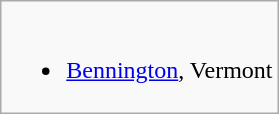<table class="wikitable">
<tr valign="top">
<td><br><ul><li> <a href='#'>Bennington</a>, Vermont</li></ul></td>
</tr>
</table>
